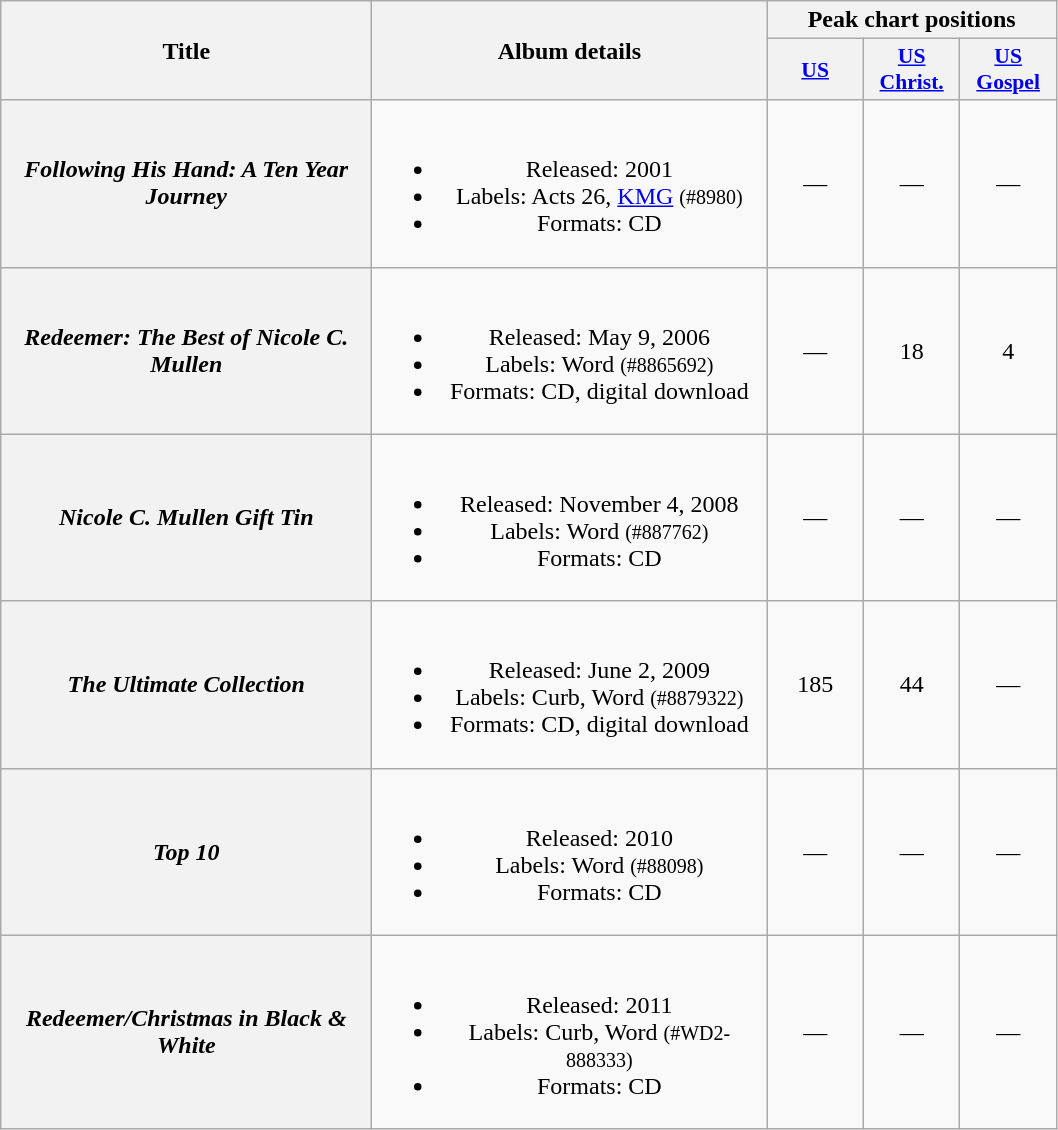<table class="wikitable plainrowheaders" style="text-align:center;" border="1">
<tr>
<th scope="col" rowspan="2" style="width:15em;">Title</th>
<th scope="col" rowspan="2" style="width:16em;">Album details</th>
<th scope="col" colspan="3">Peak chart positions</th>
</tr>
<tr>
<th scope="col" style="width:4em;font-size:90%;"><a href='#'>US</a><br></th>
<th scope="col" style="width:4em;font-size:90%;"><a href='#'>US<br>Christ.</a><br></th>
<th scope="col" style="width:4em;font-size:90%;"><a href='#'>US<br>Gospel</a><br></th>
</tr>
<tr>
<th scope="row"><em>Following His Hand: A Ten Year Journey</em></th>
<td><br><ul><li>Released: 2001</li><li>Labels: Acts 26, <a href='#'>KMG</a> <small>(#8980)</small></li><li>Formats: CD</li></ul></td>
<td>—</td>
<td>—</td>
<td>—</td>
</tr>
<tr>
<th scope="row"><em>Redeemer: The Best of Nicole C. Mullen</em></th>
<td><br><ul><li>Released: May 9, 2006</li><li>Labels: Word <small>(#8865692)</small></li><li>Formats: CD, digital download</li></ul></td>
<td>—</td>
<td>18</td>
<td>4</td>
</tr>
<tr>
<th scope="row"><em>Nicole C. Mullen Gift Tin</em></th>
<td><br><ul><li>Released:  November 4, 2008</li><li>Labels: Word <small>(#887762)</small></li><li>Formats: CD</li></ul></td>
<td>—</td>
<td>—</td>
<td>—</td>
</tr>
<tr>
<th scope="row"><em>The Ultimate Collection</em></th>
<td><br><ul><li>Released:   June 2, 2009</li><li>Labels: Curb, Word <small>(#8879322)</small></li><li>Formats: CD, digital download</li></ul></td>
<td>185</td>
<td>44</td>
<td>—</td>
</tr>
<tr>
<th scope="row"><em>Top 10</em></th>
<td><br><ul><li>Released: 2010</li><li>Labels: Word <small>(#88098)</small></li><li>Formats: CD</li></ul></td>
<td>—</td>
<td>—</td>
<td>—</td>
</tr>
<tr>
<th scope="row"><em>Redeemer/Christmas in Black & White</em></th>
<td><br><ul><li>Released: 2011</li><li>Labels: Curb, Word <small>(#WD2-888333)</small></li><li>Formats: CD</li></ul></td>
<td>—</td>
<td>—</td>
<td>—</td>
</tr>
</table>
